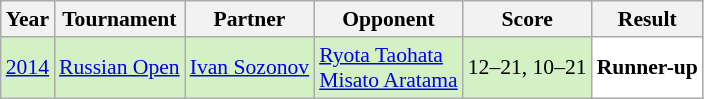<table class="sortable wikitable" style="font-size: 90%;">
<tr>
<th>Year</th>
<th>Tournament</th>
<th>Partner</th>
<th>Opponent</th>
<th>Score</th>
<th>Result</th>
</tr>
<tr style="background:#D4F1C5">
<td align="center"><a href='#'>2014</a></td>
<td align="left"><a href='#'>Russian Open</a></td>
<td align="left"> <a href='#'>Ivan Sozonov</a></td>
<td align="left"> <a href='#'>Ryota Taohata</a><br> <a href='#'>Misato Aratama</a></td>
<td align="left">12–21, 10–21</td>
<td style="text-align:left; background:white"> <strong>Runner-up</strong></td>
</tr>
</table>
